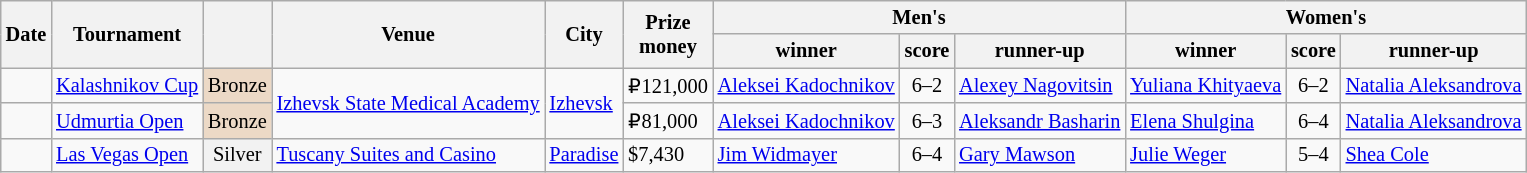<table class="wikitable sortable" style="font-size: 85%">
<tr>
<th rowspan="2">Date</th>
<th rowspan="2">Tournament</th>
<th rowspan="2"></th>
<th rowspan="2">Venue</th>
<th rowspan="2">City</th>
<th rowspan="2" class=unsortable>Prize<br>money</th>
<th colspan="3">Men's</th>
<th colspan="3">Women's</th>
</tr>
<tr>
<th>winner</th>
<th class=unsortable>score</th>
<th>runner-up</th>
<th>winner</th>
<th class=unsortable>score</th>
<th>runner-up</th>
</tr>
<tr>
<td></td>
<td><a href='#'>Kalashnikov Cup</a></td>
<td bgcolor="ecd9c6" align="center">Bronze</td>
<td rowspan=2><a href='#'>Izhevsk State Medical Academy</a></td>
<td rowspan=2> <a href='#'>Izhevsk</a></td>
<td>₽121,000</td>
<td> <a href='#'>Aleksei Kadochnikov</a></td>
<td align="center">6–2</td>
<td> <a href='#'>Alexey Nagovitsin</a></td>
<td> <a href='#'>Yuliana Khityaeva</a></td>
<td align="center">6–2</td>
<td> <a href='#'>Natalia Aleksandrova</a></td>
</tr>
<tr>
<td></td>
<td><a href='#'>Udmurtia Open</a></td>
<td bgcolor="ecd9c6" align="center">Bronze</td>
<td>₽81,000</td>
<td> <a href='#'>Aleksei Kadochnikov</a></td>
<td align="center">6–3</td>
<td> <a href='#'>Aleksandr Basharin</a></td>
<td> <a href='#'>Elena Shulgina</a></td>
<td align="center">6–4</td>
<td> <a href='#'>Natalia Aleksandrova</a></td>
</tr>
<tr>
<td></td>
<td><a href='#'>Las Vegas Open</a></td>
<td bgcolor="f2f2f2" align="center">Silver</td>
<td><a href='#'>Tuscany Suites and Casino</a></td>
<td> <a href='#'>Paradise</a></td>
<td>$7,430</td>
<td> <a href='#'>Jim Widmayer</a></td>
<td align="center">6–4</td>
<td> <a href='#'>Gary Mawson</a></td>
<td> <a href='#'>Julie Weger</a></td>
<td align="center">5–4</td>
<td> <a href='#'>Shea Cole</a></td>
</tr>
</table>
